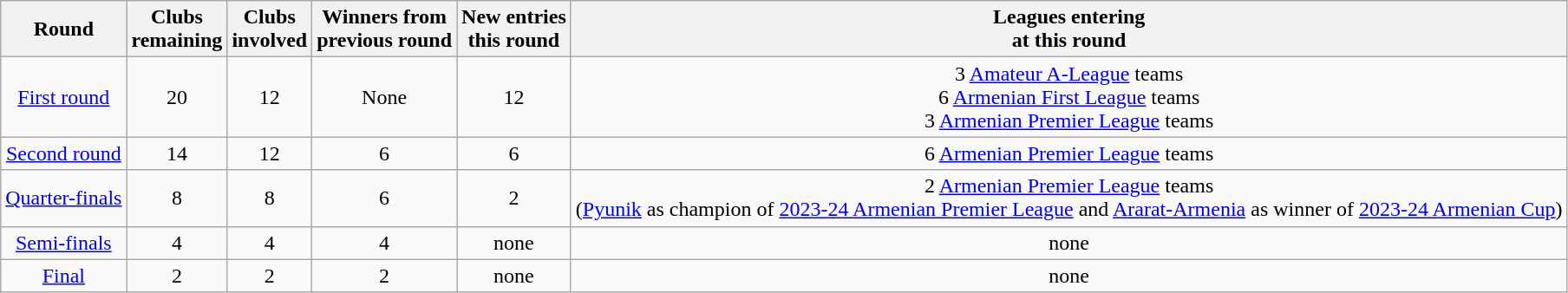<table class="wikitable" style="text-align:center">
<tr>
<th>Round</th>
<th>Clubs<br>remaining</th>
<th>Clubs<br>involved</th>
<th>Winners from<br>previous round</th>
<th>New entries<br>this round</th>
<th>Leagues entering<br>at this round</th>
</tr>
<tr>
<td><a href='#'>First round</a></td>
<td>20</td>
<td>12</td>
<td>None</td>
<td>12</td>
<td>3 <a href='#'>Amateur A-League</a>  teams <br> 6 <a href='#'>Armenian First League</a> teams <br> 3 <a href='#'>Armenian Premier League</a> teams</td>
</tr>
<tr>
<td><a href='#'>Second round</a></td>
<td>14</td>
<td>12</td>
<td>6</td>
<td>6</td>
<td>6 <a href='#'>Armenian Premier League</a> teams</td>
</tr>
<tr>
<td><a href='#'>Quarter-finals</a></td>
<td>8</td>
<td>8</td>
<td>6</td>
<td>2</td>
<td>2 <a href='#'>Armenian Premier League</a> teams <br> (<a href='#'>Pyunik</a> as champion of <a href='#'>2023-24 Armenian Premier League</a> and <a href='#'>Ararat-Armenia</a> as winner of <a href='#'>2023-24 Armenian Cup</a>)</td>
</tr>
<tr>
<td><a href='#'>Semi-finals</a></td>
<td>4</td>
<td>4</td>
<td>4</td>
<td>none</td>
<td>none</td>
</tr>
<tr>
<td><a href='#'>Final</a></td>
<td>2</td>
<td>2</td>
<td>2</td>
<td>none</td>
<td>none</td>
</tr>
</table>
